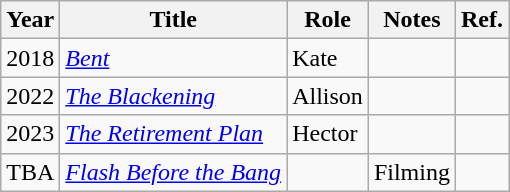<table class="wikitable">
<tr>
<th>Year</th>
<th>Title</th>
<th>Role</th>
<th>Notes</th>
<th>Ref.</th>
</tr>
<tr>
<td>2018</td>
<td><em><a href='#'>Bent</a></em></td>
<td>Kate</td>
<td></td>
<td></td>
</tr>
<tr>
<td>2022</td>
<td><em><a href='#'>The Blackening</a></em></td>
<td>Allison</td>
<td></td>
<td></td>
</tr>
<tr>
<td>2023</td>
<td><em><a href='#'>The Retirement Plan</a></em></td>
<td>Hector</td>
<td></td>
<td></td>
</tr>
<tr>
<td>TBA</td>
<td><em><a href='#'>Flash Before the Bang</a></em></td>
<td></td>
<td>Filming</td>
<td></td>
</tr>
</table>
